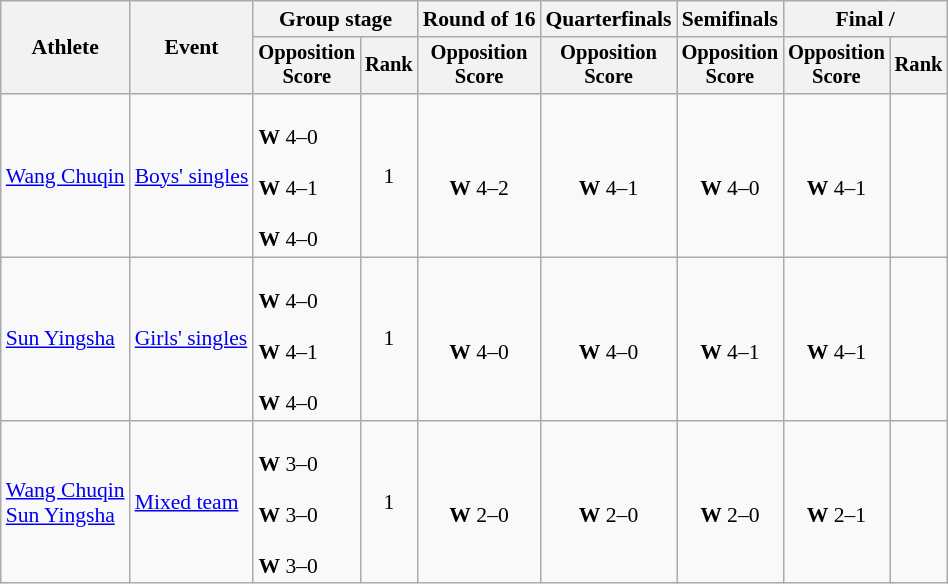<table class=wikitable style="font-size:90%">
<tr>
<th rowspan=2>Athlete</th>
<th rowspan=2>Event</th>
<th colspan=2>Group stage</th>
<th>Round of 16</th>
<th>Quarterfinals</th>
<th>Semifinals</th>
<th colspan=2>Final / </th>
</tr>
<tr style="font-size:95%">
<th>Opposition<br>Score</th>
<th>Rank</th>
<th>Opposition<br>Score</th>
<th>Opposition<br>Score</th>
<th>Opposition<br>Score</th>
<th>Opposition<br>Score</th>
<th>Rank</th>
</tr>
<tr align=center>
<td align=left><a href='#'>Wang Chuqin</a></td>
<td align=left><a href='#'>Boys' singles</a></td>
<td align=left><br><strong>W</strong>  4–0<br><br><strong>W</strong> 4–1<br><br><strong>W</strong>  4–0</td>
<td>1</td>
<td><br><strong>W</strong>  4–2</td>
<td><br><strong>W</strong>  4–1</td>
<td><br><strong>W</strong>  4–0</td>
<td><br><strong>W</strong>  4–1</td>
<td></td>
</tr>
<tr align=center>
<td align=left><a href='#'>Sun Yingsha</a></td>
<td align=left><a href='#'>Girls' singles</a></td>
<td align=left><br><strong>W</strong>  4–0<br><br><strong>W</strong> 4–1<br><br><strong>W</strong>  4–0</td>
<td>1</td>
<td><br><strong>W</strong>  4–0</td>
<td><br><strong>W</strong>  4–0</td>
<td><br><strong>W</strong>  4–1</td>
<td><br><strong>W</strong>  4–1</td>
<td></td>
</tr>
<tr align=center>
<td align=left><a href='#'>Wang Chuqin</a><br><a href='#'>Sun Yingsha</a></td>
<td align=left><a href='#'>Mixed team</a></td>
<td align=left><br><strong>W</strong> 3–0<br><br><strong>W</strong> 3–0<br><br><strong>W</strong> 3–0</td>
<td>1</td>
<td><br><strong>W</strong> 2–0</td>
<td><br><strong>W</strong> 2–0</td>
<td><br><strong>W</strong> 2–0</td>
<td><br><strong>W</strong> 2–1</td>
<td></td>
</tr>
</table>
